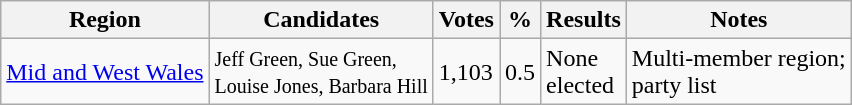<table class="wikitable">
<tr>
<th>Region</th>
<th>Candidates</th>
<th>Votes</th>
<th>%</th>
<th>Results</th>
<th>Notes</th>
</tr>
<tr>
<td><a href='#'>Mid and West Wales</a></td>
<td><small>Jeff Green, Sue Green,<br>Louise Jones, Barbara Hill</small></td>
<td>1,103</td>
<td>0.5</td>
<td>None<br>elected</td>
<td>Multi-member region;<br>party list</td>
</tr>
</table>
